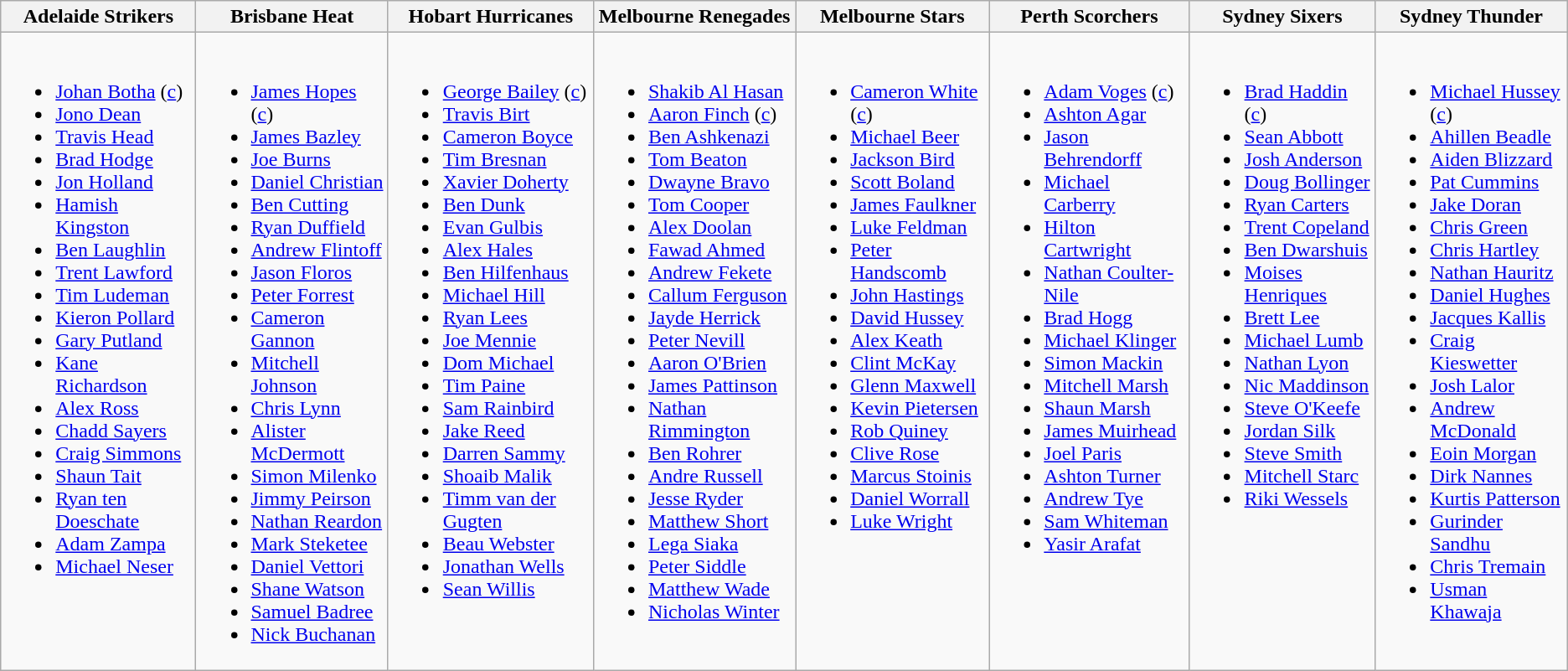<table class="wikitable">
<tr>
<th>Adelaide Strikers</th>
<th>Brisbane Heat</th>
<th>Hobart Hurricanes</th>
<th>Melbourne Renegades</th>
<th>Melbourne Stars</th>
<th>Perth Scorchers</th>
<th>Sydney Sixers</th>
<th>Sydney Thunder</th>
</tr>
<tr>
<td valign=top><br><ul><li><a href='#'>Johan Botha</a> (<a href='#'>c</a>)</li><li><a href='#'>Jono Dean</a></li><li><a href='#'>Travis Head</a></li><li><a href='#'>Brad Hodge</a></li><li><a href='#'>Jon Holland</a></li><li><a href='#'>Hamish Kingston</a></li><li><a href='#'>Ben Laughlin</a></li><li><a href='#'>Trent Lawford</a></li><li><a href='#'>Tim Ludeman</a></li><li><a href='#'>Kieron Pollard</a></li><li><a href='#'>Gary Putland</a></li><li><a href='#'>Kane Richardson</a></li><li><a href='#'>Alex Ross</a></li><li><a href='#'>Chadd Sayers</a></li><li><a href='#'>Craig Simmons</a></li><li><a href='#'>Shaun Tait</a></li><li><a href='#'>Ryan ten Doeschate</a></li><li><a href='#'>Adam Zampa</a></li><li><a href='#'>Michael Neser</a></li></ul></td>
<td valign=top><br><ul><li><a href='#'>James Hopes</a> (<a href='#'>c</a>)</li><li><a href='#'>James Bazley</a></li><li><a href='#'>Joe Burns</a></li><li><a href='#'>Daniel Christian</a></li><li><a href='#'>Ben Cutting</a></li><li><a href='#'>Ryan Duffield</a></li><li><a href='#'>Andrew Flintoff</a></li><li><a href='#'>Jason Floros</a></li><li><a href='#'>Peter Forrest</a></li><li><a href='#'>Cameron Gannon</a></li><li><a href='#'>Mitchell Johnson</a></li><li><a href='#'>Chris Lynn</a></li><li><a href='#'>Alister McDermott</a></li><li><a href='#'>Simon Milenko</a></li><li><a href='#'>Jimmy Peirson</a></li><li><a href='#'>Nathan Reardon</a></li><li><a href='#'>Mark Steketee</a></li><li><a href='#'>Daniel Vettori</a></li><li><a href='#'>Shane Watson</a></li><li><a href='#'>Samuel Badree</a></li><li><a href='#'>Nick Buchanan</a></li></ul></td>
<td valign=top><br><ul><li><a href='#'>George Bailey</a> (<a href='#'>c</a>)</li><li><a href='#'>Travis Birt</a></li><li><a href='#'>Cameron Boyce</a></li><li><a href='#'>Tim Bresnan</a></li><li><a href='#'>Xavier Doherty</a></li><li><a href='#'>Ben Dunk</a></li><li><a href='#'>Evan Gulbis</a></li><li><a href='#'>Alex Hales</a></li><li><a href='#'>Ben Hilfenhaus</a></li><li><a href='#'>Michael Hill</a></li><li><a href='#'>Ryan Lees</a></li><li><a href='#'>Joe Mennie</a></li><li><a href='#'>Dom Michael</a></li><li><a href='#'>Tim Paine</a></li><li><a href='#'>Sam Rainbird</a></li><li><a href='#'>Jake Reed</a></li><li><a href='#'>Darren Sammy</a></li><li><a href='#'>Shoaib Malik</a></li><li><a href='#'>Timm van der Gugten</a></li><li><a href='#'>Beau Webster</a></li><li><a href='#'>Jonathan Wells</a></li><li><a href='#'>Sean Willis</a></li></ul></td>
<td valign=top><br><ul><li><a href='#'>Shakib Al Hasan</a></li><li><a href='#'>Aaron Finch</a> (<a href='#'>c</a>)</li><li><a href='#'>Ben Ashkenazi</a></li><li><a href='#'>Tom Beaton</a></li><li><a href='#'>Dwayne Bravo</a></li><li><a href='#'>Tom Cooper</a></li><li><a href='#'>Alex Doolan</a></li><li><a href='#'>Fawad Ahmed</a></li><li><a href='#'>Andrew Fekete</a></li><li><a href='#'>Callum Ferguson</a></li><li><a href='#'>Jayde Herrick</a></li><li><a href='#'>Peter Nevill</a></li><li><a href='#'>Aaron O'Brien</a></li><li><a href='#'>James Pattinson</a></li><li><a href='#'>Nathan Rimmington</a></li><li><a href='#'>Ben Rohrer</a></li><li><a href='#'>Andre Russell</a></li><li><a href='#'>Jesse Ryder</a></li><li><a href='#'>Matthew Short</a></li><li><a href='#'>Lega Siaka</a></li><li><a href='#'>Peter Siddle</a></li><li><a href='#'>Matthew Wade</a></li><li><a href='#'>Nicholas Winter</a></li></ul></td>
<td valign=top><br><ul><li><a href='#'>Cameron White</a> (<a href='#'>c</a>)</li><li><a href='#'>Michael Beer</a></li><li><a href='#'>Jackson Bird</a></li><li><a href='#'>Scott Boland</a></li><li><a href='#'>James Faulkner</a></li><li><a href='#'>Luke Feldman</a></li><li><a href='#'>Peter Handscomb</a></li><li><a href='#'>John Hastings</a></li><li><a href='#'>David Hussey</a></li><li><a href='#'>Alex Keath</a></li><li><a href='#'>Clint McKay</a></li><li><a href='#'>Glenn Maxwell</a></li><li><a href='#'>Kevin Pietersen</a></li><li><a href='#'>Rob Quiney</a></li><li><a href='#'>Clive Rose</a></li><li><a href='#'>Marcus Stoinis</a></li><li><a href='#'>Daniel Worrall</a></li><li><a href='#'>Luke Wright</a></li></ul></td>
<td valign=top><br><ul><li><a href='#'>Adam Voges</a> (<a href='#'>c</a>)</li><li><a href='#'>Ashton Agar</a></li><li><a href='#'>Jason Behrendorff</a></li><li><a href='#'>Michael Carberry</a></li><li><a href='#'>Hilton Cartwright</a></li><li><a href='#'>Nathan Coulter-Nile</a></li><li><a href='#'>Brad Hogg</a></li><li><a href='#'>Michael Klinger</a></li><li><a href='#'>Simon Mackin</a></li><li><a href='#'>Mitchell Marsh</a></li><li><a href='#'>Shaun Marsh</a></li><li><a href='#'>James Muirhead</a></li><li><a href='#'>Joel Paris</a></li><li><a href='#'>Ashton Turner</a></li><li><a href='#'>Andrew Tye</a></li><li><a href='#'>Sam Whiteman</a></li><li><a href='#'>Yasir Arafat</a></li></ul></td>
<td valign=top><br><ul><li><a href='#'>Brad Haddin</a> (<a href='#'>c</a>)</li><li><a href='#'>Sean Abbott</a></li><li><a href='#'>Josh Anderson</a></li><li><a href='#'>Doug Bollinger</a></li><li><a href='#'>Ryan Carters</a></li><li><a href='#'>Trent Copeland</a></li><li><a href='#'>Ben Dwarshuis</a></li><li><a href='#'>Moises Henriques</a></li><li><a href='#'>Brett Lee</a></li><li><a href='#'>Michael Lumb</a></li><li><a href='#'>Nathan Lyon</a></li><li><a href='#'>Nic Maddinson</a></li><li><a href='#'>Steve O'Keefe</a></li><li><a href='#'>Jordan Silk</a></li><li><a href='#'>Steve Smith</a></li><li><a href='#'>Mitchell Starc</a></li><li><a href='#'>Riki Wessels</a></li></ul></td>
<td valign=top><br><ul><li><a href='#'>Michael Hussey</a> (<a href='#'>c</a>)</li><li><a href='#'>Ahillen Beadle</a></li><li><a href='#'>Aiden Blizzard</a></li><li><a href='#'>Pat Cummins</a></li><li><a href='#'>Jake Doran</a></li><li><a href='#'>Chris Green</a></li><li><a href='#'>Chris Hartley</a></li><li><a href='#'>Nathan Hauritz</a></li><li><a href='#'>Daniel Hughes</a></li><li><a href='#'>Jacques Kallis</a></li><li><a href='#'>Craig Kieswetter</a></li><li><a href='#'>Josh Lalor</a></li><li><a href='#'>Andrew McDonald</a></li><li><a href='#'>Eoin Morgan</a></li><li><a href='#'>Dirk Nannes</a></li><li><a href='#'>Kurtis Patterson</a></li><li><a href='#'>Gurinder Sandhu</a></li><li><a href='#'>Chris Tremain</a></li><li><a href='#'>Usman Khawaja</a></li></ul></td>
</tr>
</table>
